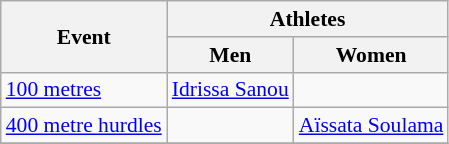<table class=wikitable style="font-size:90%">
<tr>
<th rowspan=2>Event</th>
<th colspan=2>Athletes</th>
</tr>
<tr>
<th>Men</th>
<th>Women</th>
</tr>
<tr>
<td><a href='#'>100 metres</a></td>
<td><a href='#'>Idrissa Sanou</a></td>
<td></td>
</tr>
<tr>
<td><a href='#'>400 metre hurdles</a></td>
<td></td>
<td><a href='#'>Aïssata Soulama</a></td>
</tr>
<tr>
</tr>
</table>
